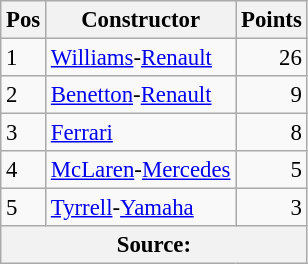<table class="wikitable" style="font-size: 95%;">
<tr>
<th>Pos</th>
<th>Constructor</th>
<th>Points</th>
</tr>
<tr>
<td>1</td>
<td> <a href='#'>Williams</a>-<a href='#'>Renault</a></td>
<td align="right">26</td>
</tr>
<tr>
<td>2</td>
<td> <a href='#'>Benetton</a>-<a href='#'>Renault</a></td>
<td align="right">9</td>
</tr>
<tr>
<td>3</td>
<td> <a href='#'>Ferrari</a></td>
<td align="right">8</td>
</tr>
<tr>
<td>4</td>
<td> <a href='#'>McLaren</a>-<a href='#'>Mercedes</a></td>
<td align="right">5</td>
</tr>
<tr>
<td>5</td>
<td> <a href='#'>Tyrrell</a>-<a href='#'>Yamaha</a></td>
<td align="right">3</td>
</tr>
<tr>
<th colspan="4">Source: </th>
</tr>
</table>
